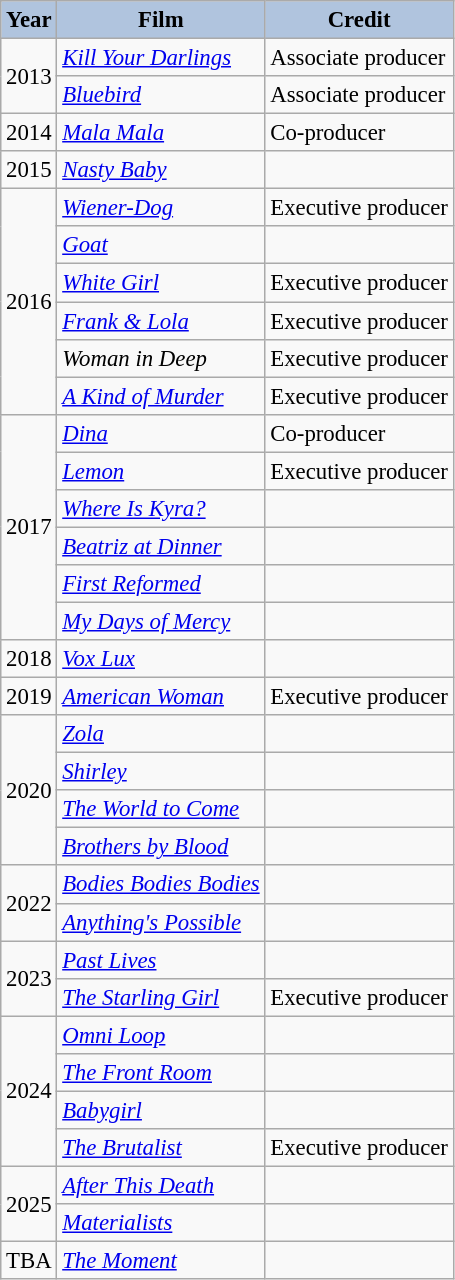<table class="wikitable" style="font-size:95%;">
<tr>
<th style="background:#B0C4DE;">Year</th>
<th style="background:#B0C4DE;">Film</th>
<th style="background:#B0C4DE;">Credit</th>
</tr>
<tr>
<td rowspan=2>2013</td>
<td><em><a href='#'>Kill Your Darlings</a></em></td>
<td>Associate producer</td>
</tr>
<tr>
<td><em><a href='#'>Bluebird</a></em></td>
<td>Associate producer</td>
</tr>
<tr>
<td>2014</td>
<td><em><a href='#'>Mala Mala</a></em></td>
<td>Co-producer</td>
</tr>
<tr>
<td>2015</td>
<td><em><a href='#'>Nasty Baby</a></em></td>
<td></td>
</tr>
<tr>
<td rowspan=6>2016</td>
<td><em><a href='#'>Wiener-Dog</a></em></td>
<td>Executive producer</td>
</tr>
<tr>
<td><em><a href='#'>Goat</a></em></td>
<td></td>
</tr>
<tr>
<td><em><a href='#'>White Girl</a></em></td>
<td>Executive producer</td>
</tr>
<tr>
<td><em><a href='#'>Frank & Lola</a></em></td>
<td>Executive producer</td>
</tr>
<tr>
<td><em>Woman in Deep</em></td>
<td>Executive producer</td>
</tr>
<tr>
<td><em><a href='#'>A Kind of Murder</a></em></td>
<td>Executive producer</td>
</tr>
<tr>
<td rowspan=6>2017</td>
<td><em><a href='#'>Dina</a></em></td>
<td>Co-producer</td>
</tr>
<tr>
<td><em><a href='#'>Lemon</a></em></td>
<td>Executive producer</td>
</tr>
<tr>
<td><em><a href='#'>Where Is Kyra?</a></em></td>
<td></td>
</tr>
<tr>
<td><em><a href='#'>Beatriz at Dinner</a></em></td>
<td></td>
</tr>
<tr>
<td><em><a href='#'>First Reformed</a></em></td>
<td></td>
</tr>
<tr>
<td><em><a href='#'>My Days of Mercy</a></em></td>
<td></td>
</tr>
<tr>
<td>2018</td>
<td><em><a href='#'>Vox Lux</a></em></td>
<td></td>
</tr>
<tr>
<td>2019</td>
<td><em><a href='#'>American Woman</a></em></td>
<td>Executive producer</td>
</tr>
<tr>
<td rowspan=4>2020</td>
<td><em><a href='#'>Zola</a></em></td>
<td></td>
</tr>
<tr>
<td><em><a href='#'>Shirley</a></em></td>
<td></td>
</tr>
<tr>
<td><em><a href='#'>The World to Come</a></em></td>
<td></td>
</tr>
<tr>
<td><em><a href='#'>Brothers by Blood</a></em></td>
<td></td>
</tr>
<tr>
<td rowspan=2>2022</td>
<td><em><a href='#'>Bodies Bodies Bodies</a></em></td>
<td></td>
</tr>
<tr>
<td><em><a href='#'>Anything's Possible</a></em></td>
<td></td>
</tr>
<tr>
<td rowspan=2>2023</td>
<td><em><a href='#'>Past Lives</a></em></td>
<td></td>
</tr>
<tr>
<td><em><a href='#'>The Starling Girl</a></em></td>
<td>Executive producer</td>
</tr>
<tr>
<td rowspan=4>2024</td>
<td><em><a href='#'>Omni Loop</a></em></td>
<td></td>
</tr>
<tr>
<td><em><a href='#'>The Front Room</a></em></td>
<td></td>
</tr>
<tr>
<td><em><a href='#'>Babygirl</a></em></td>
<td></td>
</tr>
<tr>
<td><em><a href='#'>The Brutalist</a></em></td>
<td>Executive producer</td>
</tr>
<tr>
<td rowspan=2>2025</td>
<td><em><a href='#'>After This Death</a></em></td>
<td></td>
</tr>
<tr>
<td><em><a href='#'>Materialists</a></em></td>
<td></td>
</tr>
<tr>
<td>TBA</td>
<td><em><a href='#'>The Moment</a></em></td>
<td></td>
</tr>
</table>
